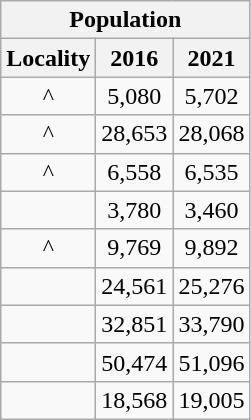<table class="wikitable sortable" style="text-align:center;">
<tr>
<th colspan="3" style="text-align:center;  font-weight:bold">Population</th>
</tr>
<tr>
<th style="text-align:center; background:  font-weight:bold">Locality</th>
<th style="text-align:center; background:  font-weight:bold"><strong>2016</strong></th>
<th style="text-align:center; background:  font-weight:bold"><strong>2021</strong></th>
</tr>
<tr>
<td>^</td>
<td>5,080</td>
<td>5,702</td>
</tr>
<tr>
<td>^</td>
<td>28,653</td>
<td>28,068</td>
</tr>
<tr>
<td>^</td>
<td>6,558</td>
<td>6,535</td>
</tr>
<tr>
<td></td>
<td>3,780</td>
<td>3,460</td>
</tr>
<tr>
<td>^</td>
<td>9,769</td>
<td>9,892</td>
</tr>
<tr>
<td></td>
<td>24,561</td>
<td>25,276</td>
</tr>
<tr>
<td></td>
<td>32,851</td>
<td>33,790</td>
</tr>
<tr>
<td></td>
<td>50,474</td>
<td>51,096</td>
</tr>
<tr>
<td></td>
<td>18,568</td>
<td>19,005</td>
</tr>
</table>
